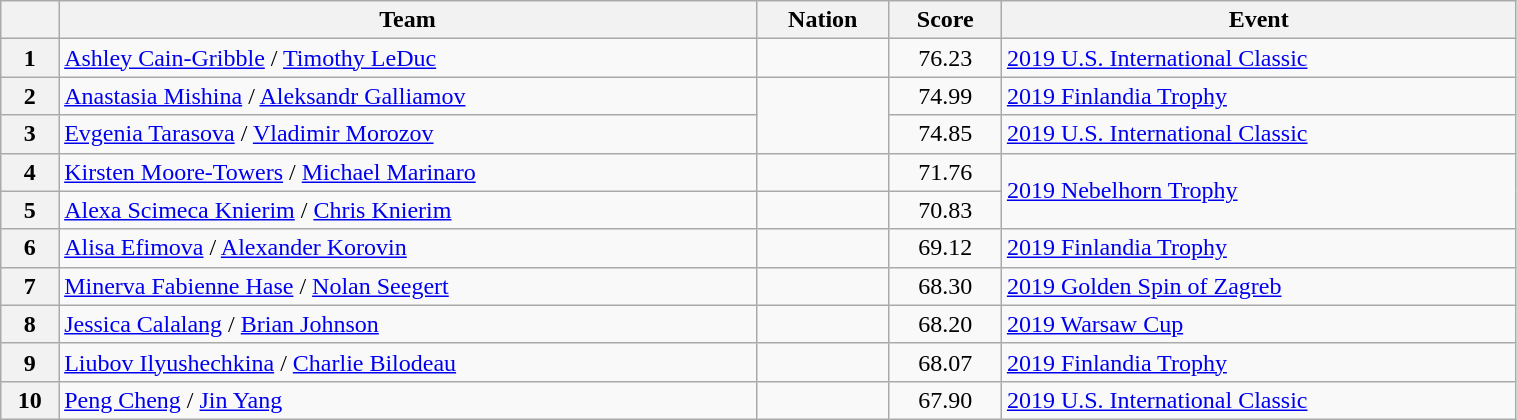<table class="wikitable sortable" style="text-align:left; width:80%">
<tr>
<th scope="col"></th>
<th scope="col">Team</th>
<th scope="col">Nation</th>
<th scope="col">Score</th>
<th scope="col">Event</th>
</tr>
<tr>
<th scope="row">1</th>
<td><a href='#'>Ashley Cain-Gribble</a> / <a href='#'>Timothy LeDuc</a></td>
<td></td>
<td style="text-align:center;">76.23</td>
<td><a href='#'>2019 U.S. International Classic</a></td>
</tr>
<tr>
<th scope="row">2</th>
<td><a href='#'>Anastasia Mishina</a> / <a href='#'>Aleksandr Galliamov</a></td>
<td rowspan="2"></td>
<td style="text-align:center;">74.99</td>
<td><a href='#'>2019 Finlandia Trophy</a></td>
</tr>
<tr>
<th scope="row">3</th>
<td><a href='#'>Evgenia Tarasova</a> / <a href='#'>Vladimir Morozov</a></td>
<td style="text-align:center;">74.85</td>
<td><a href='#'>2019 U.S. International Classic</a></td>
</tr>
<tr>
<th scope="row">4</th>
<td><a href='#'>Kirsten Moore-Towers</a> / <a href='#'>Michael Marinaro</a></td>
<td></td>
<td style="text-align:center;">71.76</td>
<td rowspan="2"><a href='#'>2019 Nebelhorn Trophy</a></td>
</tr>
<tr>
<th scope="row">5</th>
<td><a href='#'>Alexa Scimeca Knierim</a> / <a href='#'>Chris Knierim</a></td>
<td></td>
<td style="text-align:center;">70.83</td>
</tr>
<tr>
<th scope="row">6</th>
<td><a href='#'>Alisa Efimova</a> / <a href='#'>Alexander Korovin</a></td>
<td></td>
<td style="text-align:center;">69.12</td>
<td><a href='#'>2019 Finlandia Trophy</a></td>
</tr>
<tr>
<th scope="row">7</th>
<td><a href='#'>Minerva Fabienne Hase</a> / <a href='#'>Nolan Seegert</a></td>
<td></td>
<td style="text-align:center;">68.30</td>
<td><a href='#'>2019 Golden Spin of Zagreb</a></td>
</tr>
<tr>
<th scope="row">8</th>
<td><a href='#'>Jessica Calalang</a> / <a href='#'>Brian Johnson</a></td>
<td></td>
<td style="text-align:center;">68.20</td>
<td><a href='#'>2019 Warsaw Cup</a></td>
</tr>
<tr>
<th scope="row">9</th>
<td><a href='#'>Liubov Ilyushechkina</a> / <a href='#'>Charlie Bilodeau</a></td>
<td></td>
<td style="text-align:center;">68.07</td>
<td><a href='#'>2019 Finlandia Trophy</a></td>
</tr>
<tr>
<th scope="row">10</th>
<td><a href='#'>Peng Cheng</a> / <a href='#'>Jin Yang</a></td>
<td></td>
<td style="text-align:center;">67.90</td>
<td><a href='#'>2019 U.S. International Classic</a></td>
</tr>
</table>
